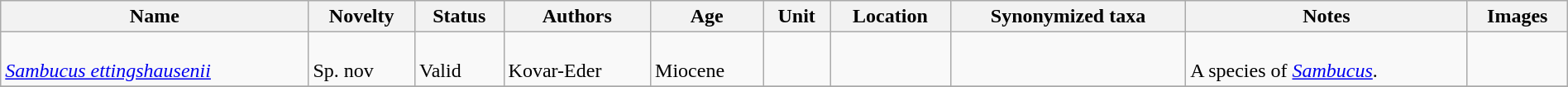<table class="wikitable sortable" align="center" width="100%">
<tr>
<th>Name</th>
<th>Novelty</th>
<th>Status</th>
<th>Authors</th>
<th>Age</th>
<th>Unit</th>
<th>Location</th>
<th>Synonymized taxa</th>
<th>Notes</th>
<th>Images</th>
</tr>
<tr>
<td><br><em><a href='#'>Sambucus ettingshausenii</a></em></td>
<td><br>Sp. nov</td>
<td><br>Valid</td>
<td><br>Kovar-Eder</td>
<td><br>Miocene</td>
<td></td>
<td><br></td>
<td></td>
<td><br>A species of <em><a href='#'>Sambucus</a></em>.</td>
<td></td>
</tr>
<tr>
</tr>
</table>
